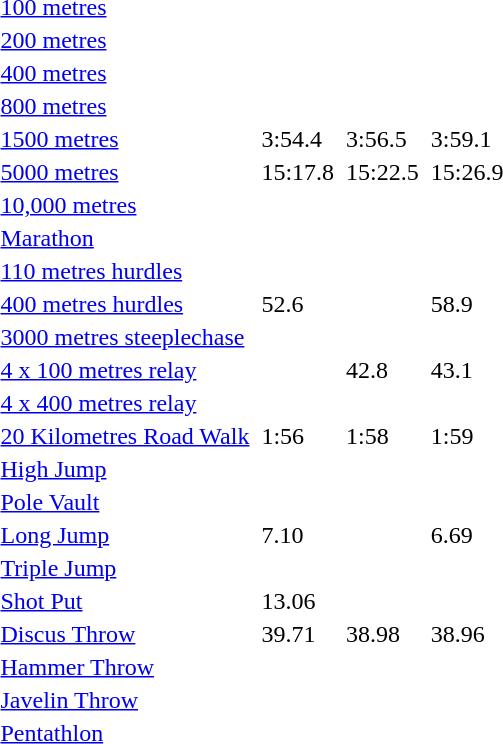<table>
<tr>
<td><a href='#'>100 metres</a></td>
<td></td>
<td></td>
<td></td>
<td></td>
<td></td>
<td></td>
</tr>
<tr>
<td><a href='#'>200 metres</a></td>
<td></td>
<td></td>
<td></td>
<td></td>
<td></td>
<td></td>
</tr>
<tr>
<td><a href='#'>400 metres</a></td>
<td></td>
<td></td>
<td></td>
<td></td>
<td></td>
<td></td>
</tr>
<tr>
<td><a href='#'>800 metres</a></td>
<td></td>
<td></td>
<td></td>
<td></td>
<td></td>
<td></td>
</tr>
<tr>
<td><a href='#'>1500 metres</a></td>
<td></td>
<td>3:54.4</td>
<td></td>
<td>3:56.5</td>
<td></td>
<td>3:59.1</td>
</tr>
<tr>
<td><a href='#'>5000 metres</a></td>
<td></td>
<td>15:17.8</td>
<td></td>
<td>15:22.5</td>
<td></td>
<td>15:26.9</td>
</tr>
<tr>
<td><a href='#'>10,000 metres</a></td>
<td></td>
<td></td>
<td></td>
<td></td>
<td></td>
<td></td>
</tr>
<tr>
<td><a href='#'>Marathon</a></td>
<td></td>
<td></td>
<td></td>
<td></td>
<td></td>
<td></td>
</tr>
<tr>
<td><a href='#'>110 metres hurdles</a></td>
<td></td>
<td></td>
<td></td>
<td></td>
<td></td>
<td></td>
</tr>
<tr>
<td><a href='#'>400 metres hurdles</a></td>
<td></td>
<td>52.6</td>
<td></td>
<td></td>
<td></td>
<td>58.9</td>
</tr>
<tr>
<td><a href='#'>3000 metres steeplechase</a></td>
<td></td>
<td></td>
<td></td>
<td></td>
<td></td>
<td></td>
</tr>
<tr>
<td><a href='#'>4 x 100 metres relay</a></td>
<td></td>
<td></td>
<td></td>
<td>42.8</td>
<td></td>
<td>43.1</td>
</tr>
<tr>
<td><a href='#'>4 x 400 metres relay</a></td>
<td></td>
<td></td>
<td></td>
<td></td>
<td></td>
<td></td>
</tr>
<tr>
<td><a href='#'>20 Kilometres Road Walk</a></td>
<td></td>
<td>1:56</td>
<td></td>
<td>1:58</td>
<td></td>
<td>1:59</td>
</tr>
<tr>
<td><a href='#'>High Jump</a></td>
<td></td>
<td></td>
<td></td>
<td></td>
<td></td>
<td></td>
</tr>
<tr>
<td><a href='#'>Pole Vault</a></td>
<td></td>
<td></td>
<td></td>
<td></td>
<td></td>
<td></td>
</tr>
<tr>
<td><a href='#'>Long Jump</a></td>
<td></td>
<td>7.10</td>
<td></td>
<td></td>
<td></td>
<td>6.69</td>
</tr>
<tr>
<td><a href='#'>Triple Jump</a></td>
<td></td>
<td></td>
<td></td>
<td></td>
<td></td>
<td></td>
</tr>
<tr>
<td><a href='#'>Shot Put</a></td>
<td></td>
<td>13.06</td>
<td></td>
<td></td>
<td></td>
<td></td>
</tr>
<tr>
<td><a href='#'>Discus Throw</a></td>
<td></td>
<td>39.71</td>
<td></td>
<td>38.98</td>
<td></td>
<td>38.96</td>
</tr>
<tr>
<td><a href='#'>Hammer Throw</a></td>
<td></td>
<td></td>
<td></td>
<td></td>
<td></td>
<td></td>
</tr>
<tr>
<td><a href='#'>Javelin Throw</a></td>
<td></td>
<td></td>
<td></td>
<td></td>
<td></td>
<td></td>
</tr>
<tr>
<td><a href='#'>Pentathlon</a></td>
<td></td>
<td></td>
<td></td>
<td></td>
<td></td>
<td></td>
</tr>
</table>
